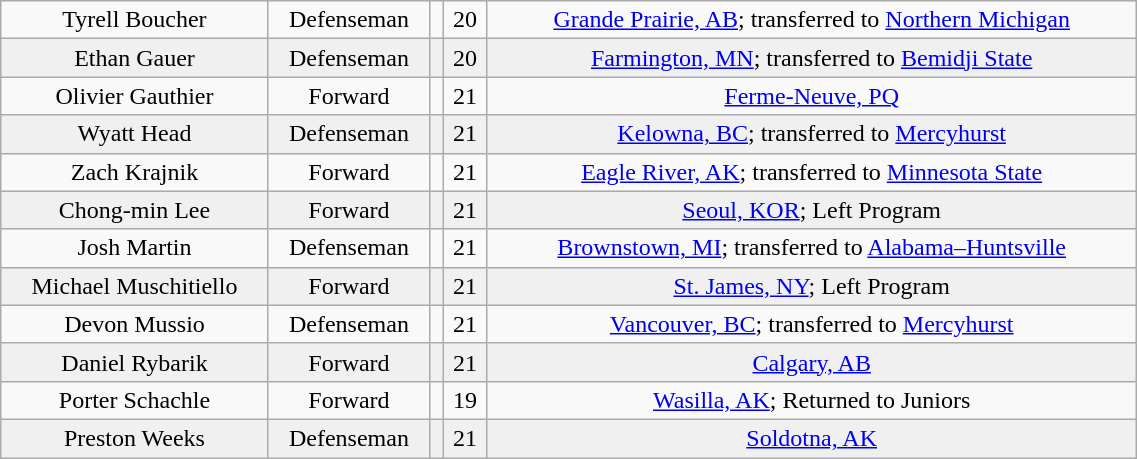<table class="wikitable" width="60%">
<tr align="center" bgcolor="">
<td>Tyrell Boucher</td>
<td>Defenseman</td>
<td></td>
<td>20</td>
<td><a href='#'>Grande Prairie, AB</a>; transferred to <a href='#'>Northern Michigan</a></td>
</tr>
<tr align="center" bgcolor="f0f0f0">
<td>Ethan Gauer</td>
<td>Defenseman</td>
<td></td>
<td>20</td>
<td><a href='#'>Farmington, MN</a>; transferred to <a href='#'>Bemidji State</a></td>
</tr>
<tr align="center" bgcolor="">
<td>Olivier Gauthier</td>
<td>Forward</td>
<td></td>
<td>21</td>
<td><a href='#'>Ferme-Neuve, PQ</a></td>
</tr>
<tr align="center" bgcolor="f0f0f0">
<td>Wyatt Head</td>
<td>Defenseman</td>
<td></td>
<td>21</td>
<td><a href='#'>Kelowna, BC</a>; transferred to <a href='#'>Mercyhurst</a></td>
</tr>
<tr align="center" bgcolor="">
<td>Zach Krajnik</td>
<td>Forward</td>
<td></td>
<td>21</td>
<td><a href='#'>Eagle River, AK</a>; transferred to <a href='#'>Minnesota State</a></td>
</tr>
<tr align="center" bgcolor="f0f0f0">
<td>Chong-min Lee</td>
<td>Forward</td>
<td></td>
<td>21</td>
<td><a href='#'>Seoul, KOR</a>; Left Program</td>
</tr>
<tr align="center" bgcolor="">
<td>Josh Martin</td>
<td>Defenseman</td>
<td></td>
<td>21</td>
<td><a href='#'>Brownstown, MI</a>; transferred to <a href='#'>Alabama–Huntsville</a></td>
</tr>
<tr align="center" bgcolor="f0f0f0">
<td>Michael Muschitiello</td>
<td>Forward</td>
<td></td>
<td>21</td>
<td><a href='#'>St. James, NY</a>; Left Program</td>
</tr>
<tr align="center" bgcolor="">
<td>Devon Mussio</td>
<td>Defenseman</td>
<td></td>
<td>21</td>
<td><a href='#'>Vancouver, BC</a>; transferred to <a href='#'>Mercyhurst</a></td>
</tr>
<tr align="center" bgcolor="f0f0f0">
<td>Daniel Rybarik</td>
<td>Forward</td>
<td></td>
<td>21</td>
<td><a href='#'>Calgary, AB</a></td>
</tr>
<tr align="center" bgcolor="">
<td>Porter Schachle</td>
<td>Forward</td>
<td></td>
<td>19</td>
<td><a href='#'>Wasilla, AK</a>; Returned to Juniors</td>
</tr>
<tr align="center" bgcolor="f0f0f0">
<td>Preston Weeks</td>
<td>Defenseman</td>
<td></td>
<td>21</td>
<td><a href='#'>Soldotna, AK</a></td>
</tr>
</table>
